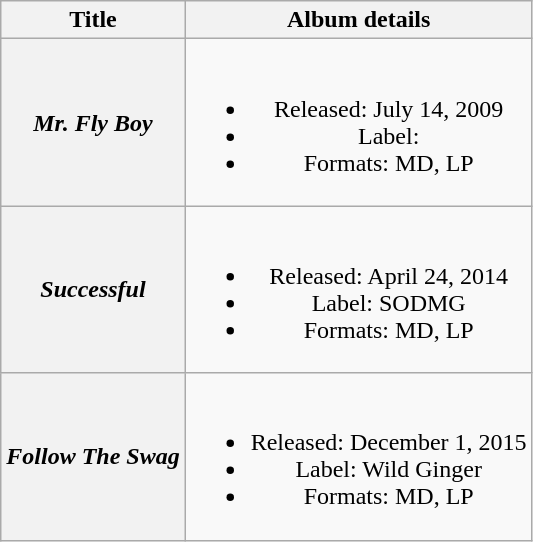<table class="wikitable plainrowheaders" style="text-align:center;">
<tr>
<th>Title</th>
<th>Album details</th>
</tr>
<tr>
<th scope="row"><em>Mr. Fly Boy</em></th>
<td><br><ul><li>Released: July 14, 2009</li><li>Label:</li><li>Formats: MD, LP</li></ul></td>
</tr>
<tr>
<th scope="row"><em>Successful</em></th>
<td><br><ul><li>Released: April 24, 2014</li><li>Label: SODMG</li><li>Formats: MD, LP</li></ul></td>
</tr>
<tr>
<th scope="row"><em>Follow The Swag</em></th>
<td><br><ul><li>Released: December 1, 2015</li><li>Label: Wild Ginger</li><li>Formats: MD, LP</li></ul></td>
</tr>
</table>
